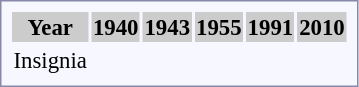<table style="border:1px solid #8888aa; background-color:#f7f8ff; padding:5px; font-size:95%; margin: 12px 12px 12px 0px; text-align:center;">
<tr bgcolor="#CCCCCC";>
<th>Year</th>
<th>1940</th>
<th>1943</th>
<th>1955</th>
<th>1991</th>
<th>2010</th>
</tr>
<tr>
<td>Insignia</td>
<td></td>
<td></td>
<td></td>
<td></td>
<td></td>
</tr>
</table>
